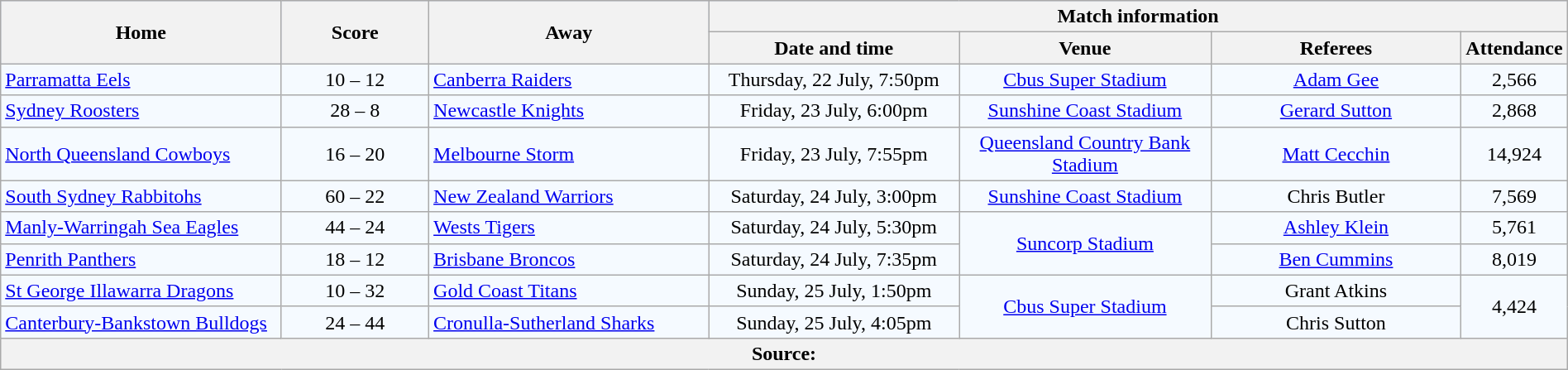<table class="wikitable" style="border-collapse:collapse; text-align:center; width:100%;">
<tr style="background:#c1d8ff;">
<th rowspan="2" style="width:19%;">Home</th>
<th rowspan="2" style="width:10%;">Score</th>
<th rowspan="2" style="width:19%;">Away</th>
<th colspan="6">Match information</th>
</tr>
<tr style="background:#efefef;">
<th width="17%">Date and time</th>
<th width="17%">Venue</th>
<th width="17%">Referees</th>
<th width="5%">Attendance</th>
</tr>
<tr style="text-align:center; background:#f5faff;">
<td align="left"> <a href='#'>Parramatta Eels</a></td>
<td>10 – 12</td>
<td align="left"> <a href='#'>Canberra Raiders</a></td>
<td>Thursday, 22 July, 7:50pm</td>
<td><a href='#'>Cbus Super Stadium</a></td>
<td><a href='#'>Adam Gee</a></td>
<td>2,566</td>
</tr>
<tr style="text-align:center; background:#f5faff;">
<td align="left"> <a href='#'>Sydney Roosters</a></td>
<td>28 – 8</td>
<td align="left"> <a href='#'>Newcastle Knights</a></td>
<td>Friday, 23 July, 6:00pm</td>
<td><a href='#'>Sunshine Coast Stadium</a></td>
<td><a href='#'>Gerard Sutton</a></td>
<td>2,868</td>
</tr>
<tr style="text-align:center; background:#f5faff;">
<td align="left"> <a href='#'>North Queensland Cowboys</a></td>
<td>16 – 20</td>
<td align="left"> <a href='#'>Melbourne Storm</a></td>
<td>Friday, 23 July, 7:55pm</td>
<td><a href='#'>Queensland Country Bank Stadium</a></td>
<td><a href='#'>Matt Cecchin</a></td>
<td>14,924</td>
</tr>
<tr style="text-align:center; background:#f5faff;">
<td align="left"> <a href='#'>South Sydney Rabbitohs</a></td>
<td>60 – 22</td>
<td align="left"> <a href='#'>New Zealand Warriors</a></td>
<td>Saturday, 24 July, 3:00pm</td>
<td><a href='#'>Sunshine Coast Stadium</a></td>
<td>Chris Butler</td>
<td>7,569</td>
</tr>
<tr style="text-align:center; background:#f5faff;">
<td align="left"> <a href='#'>Manly-Warringah Sea Eagles</a></td>
<td>44 – 24</td>
<td align="left"> <a href='#'>Wests Tigers</a></td>
<td>Saturday, 24 July, 5:30pm</td>
<td rowspan="2"><a href='#'>Suncorp Stadium</a></td>
<td><a href='#'>Ashley Klein</a></td>
<td>5,761</td>
</tr>
<tr style="text-align:center; background:#f5faff;">
<td align="left"> <a href='#'>Penrith Panthers</a></td>
<td>18 – 12</td>
<td align="left"> <a href='#'>Brisbane Broncos</a></td>
<td>Saturday, 24 July, 7:35pm</td>
<td><a href='#'>Ben Cummins</a></td>
<td>8,019</td>
</tr>
<tr style="text-align:center; background:#f5faff;">
<td align="left"> <a href='#'>St George Illawarra Dragons</a></td>
<td>10 – 32</td>
<td align="left"> <a href='#'>Gold Coast Titans</a></td>
<td>Sunday, 25 July, 1:50pm</td>
<td rowspan="2"><a href='#'>Cbus Super Stadium</a></td>
<td>Grant Atkins</td>
<td rowspan="2">4,424</td>
</tr>
<tr style="text-align:center; background:#f5faff;">
<td align="left"> <a href='#'>Canterbury-Bankstown Bulldogs</a></td>
<td>24 – 44</td>
<td align="left"> <a href='#'>Cronulla-Sutherland Sharks</a></td>
<td>Sunday, 25 July, 4:05pm</td>
<td>Chris Sutton</td>
</tr>
<tr>
<th colspan="7">Source:</th>
</tr>
</table>
